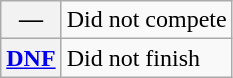<table class="wikitable">
<tr>
<th scope="row">—</th>
<td>Did not compete</td>
</tr>
<tr>
<th scope="row"><a href='#'>DNF</a></th>
<td>Did not finish</td>
</tr>
</table>
